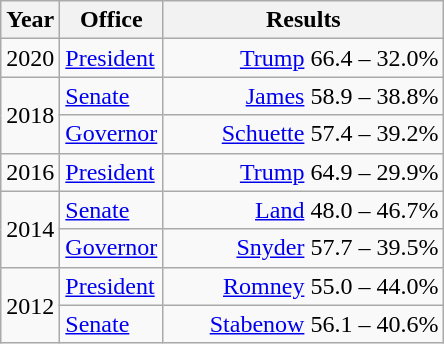<table class=wikitable>
<tr>
<th width="30">Year</th>
<th width="60">Office</th>
<th width="180">Results</th>
</tr>
<tr>
<td>2020</td>
<td><a href='#'>President</a></td>
<td align="right" ><a href='#'>Trump</a> 66.4 – 32.0%</td>
</tr>
<tr>
<td rowspan="2">2018</td>
<td><a href='#'>Senate</a></td>
<td align="right" ><a href='#'>James</a> 58.9 – 38.8%</td>
</tr>
<tr>
<td><a href='#'>Governor</a></td>
<td align="right" ><a href='#'>Schuette</a> 57.4 – 39.2%</td>
</tr>
<tr>
<td>2016</td>
<td><a href='#'>President</a></td>
<td align="right" ><a href='#'>Trump</a> 64.9 – 29.9%</td>
</tr>
<tr>
<td rowspan="2">2014</td>
<td><a href='#'>Senate</a></td>
<td align="right" ><a href='#'>Land</a> 48.0 – 46.7%</td>
</tr>
<tr>
<td><a href='#'>Governor</a></td>
<td align="right" ><a href='#'>Snyder</a> 57.7 – 39.5%</td>
</tr>
<tr>
<td rowspan="2">2012</td>
<td><a href='#'>President</a></td>
<td align="right" ><a href='#'>Romney</a> 55.0 – 44.0%</td>
</tr>
<tr>
<td><a href='#'>Senate</a></td>
<td align="right" ><a href='#'>Stabenow</a> 56.1 – 40.6%</td>
</tr>
</table>
